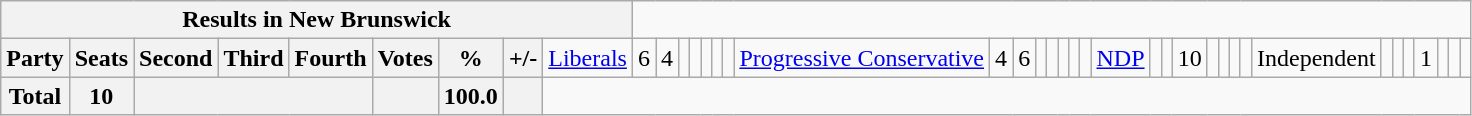<table class="wikitable">
<tr>
<th colspan=10>Results in New Brunswick</th>
</tr>
<tr>
<th colspan=2>Party</th>
<th>Seats</th>
<th>Second</th>
<th>Third</th>
<th>Fourth</th>
<th>Votes</th>
<th>%</th>
<th>+/-<br></th>
<td><a href='#'>Liberals</a></td>
<td align="right">6</td>
<td align="right">4</td>
<td align="right"></td>
<td align="right"></td>
<td align="right"></td>
<td align="right"></td>
<td align="right"><br></td>
<td><a href='#'>Progressive Conservative</a></td>
<td align="right">4</td>
<td align="right">6</td>
<td align="right"></td>
<td align="right"></td>
<td align="right"></td>
<td align="right"></td>
<td align="right"><br></td>
<td><a href='#'>NDP</a></td>
<td align="right"></td>
<td align="right"></td>
<td align="right">10</td>
<td align="right"></td>
<td align="right"></td>
<td align="right"></td>
<td align="right"><br></td>
<td>Independent</td>
<td align="right"></td>
<td align="right"></td>
<td align="right"></td>
<td align="right">1</td>
<td align="right"></td>
<td align="right"></td>
<td align="right"></td>
</tr>
<tr>
<th colspan="2">Total</th>
<th>10</th>
<th colspan="3"></th>
<th></th>
<th>100.0</th>
<th></th>
</tr>
</table>
